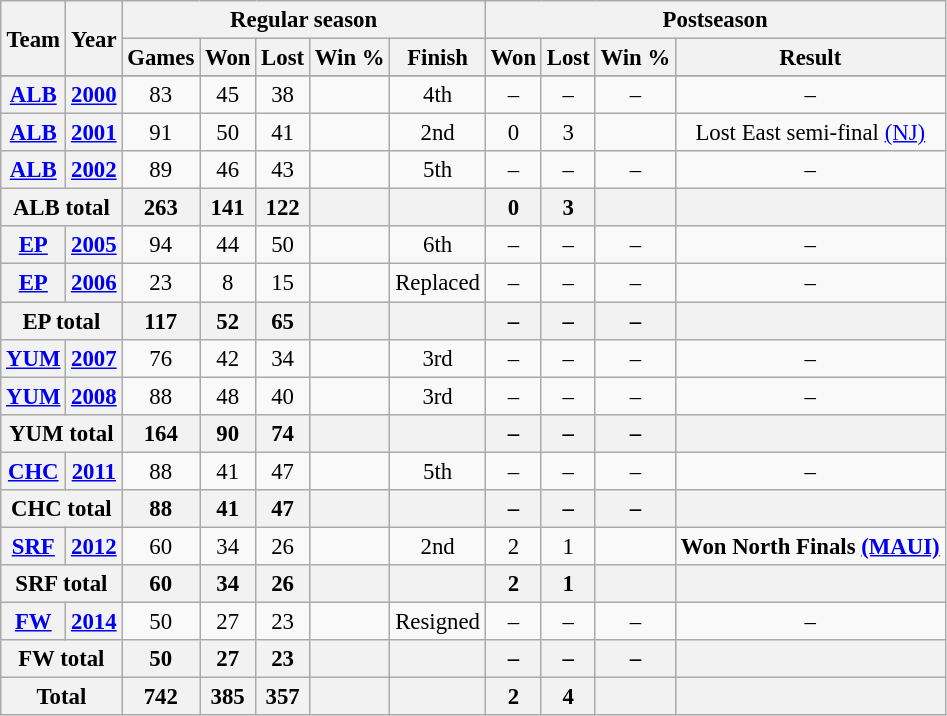<table class="wikitable" style="font-size: 95%; text-align:center;">
<tr>
<th rowspan="2">Team</th>
<th rowspan="2">Year</th>
<th colspan="5">Regular season</th>
<th colspan="4">Postseason</th>
</tr>
<tr>
<th>Games</th>
<th>Won</th>
<th>Lost</th>
<th>Win %</th>
<th>Finish</th>
<th>Won</th>
<th>Lost</th>
<th>Win %</th>
<th>Result</th>
</tr>
<tr>
</tr>
<tr>
<th><a href='#'>ALB</a></th>
<th><a href='#'>2000</a></th>
<td>83</td>
<td>45</td>
<td>38</td>
<td></td>
<td>4th</td>
<td>–</td>
<td>–</td>
<td>–</td>
<td>–</td>
</tr>
<tr>
<th><a href='#'>ALB</a></th>
<th><a href='#'>2001</a></th>
<td>91</td>
<td>50</td>
<td>41</td>
<td></td>
<td>2nd</td>
<td>0</td>
<td>3</td>
<td></td>
<td>Lost East semi-final <a href='#'>(NJ)</a></td>
</tr>
<tr>
<th><a href='#'>ALB</a></th>
<th><a href='#'>2002</a></th>
<td>89</td>
<td>46</td>
<td>43</td>
<td></td>
<td>5th</td>
<td>–</td>
<td>–</td>
<td>–</td>
<td>–</td>
</tr>
<tr>
<th colspan="2">ALB total</th>
<th>263</th>
<th>141</th>
<th>122</th>
<th></th>
<th></th>
<th>0</th>
<th>3</th>
<th></th>
<th></th>
</tr>
<tr>
<th><a href='#'>EP</a></th>
<th><a href='#'>2005</a></th>
<td>94</td>
<td>44</td>
<td>50</td>
<td></td>
<td>6th</td>
<td>–</td>
<td>–</td>
<td>–</td>
<td>–</td>
</tr>
<tr>
<th><a href='#'>EP</a></th>
<th><a href='#'>2006</a></th>
<td>23</td>
<td>8</td>
<td>15</td>
<td></td>
<td>Replaced</td>
<td>–</td>
<td>–</td>
<td>–</td>
<td>–</td>
</tr>
<tr>
<th colspan="2">EP total</th>
<th>117</th>
<th>52</th>
<th>65</th>
<th></th>
<th></th>
<th>–</th>
<th>–</th>
<th>–</th>
<th></th>
</tr>
<tr>
<th><a href='#'>YUM</a></th>
<th><a href='#'>2007</a></th>
<td>76</td>
<td>42</td>
<td>34</td>
<td></td>
<td>3rd</td>
<td>–</td>
<td>–</td>
<td>–</td>
<td>–</td>
</tr>
<tr>
<th><a href='#'>YUM</a></th>
<th><a href='#'>2008</a></th>
<td>88</td>
<td>48</td>
<td>40</td>
<td></td>
<td>3rd</td>
<td>–</td>
<td>–</td>
<td>–</td>
<td>–</td>
</tr>
<tr>
<th colspan="2">YUM total</th>
<th>164</th>
<th>90</th>
<th>74</th>
<th></th>
<th></th>
<th>–</th>
<th>–</th>
<th>–</th>
<th></th>
</tr>
<tr>
<th><a href='#'>CHC</a></th>
<th><a href='#'>2011</a></th>
<td>88</td>
<td>41</td>
<td>47</td>
<td></td>
<td>5th</td>
<td>–</td>
<td>–</td>
<td>–</td>
<td>–</td>
</tr>
<tr>
<th colspan="2">CHC total</th>
<th>88</th>
<th>41</th>
<th>47</th>
<th></th>
<th></th>
<th>–</th>
<th>–</th>
<th>–</th>
<th></th>
</tr>
<tr>
<th><a href='#'>SRF</a></th>
<th><a href='#'>2012</a></th>
<td>60</td>
<td>34</td>
<td>26</td>
<td></td>
<td>2nd</td>
<td>2</td>
<td>1</td>
<td></td>
<td><strong>Won North Finals <a href='#'>(MAUI)</a></strong></td>
</tr>
<tr>
<th colspan="2">SRF total</th>
<th>60</th>
<th>34</th>
<th>26</th>
<th></th>
<th></th>
<th>2</th>
<th>1</th>
<th></th>
<th></th>
</tr>
<tr>
<th><a href='#'>FW</a></th>
<th><a href='#'>2014</a></th>
<td>50</td>
<td>27</td>
<td>23</td>
<td></td>
<td>Resigned</td>
<td>–</td>
<td>–</td>
<td>–</td>
<td>–</td>
</tr>
<tr>
<th colspan="2">FW total</th>
<th>50</th>
<th>27</th>
<th>23</th>
<th></th>
<th></th>
<th>–</th>
<th>–</th>
<th>–</th>
<th></th>
</tr>
<tr>
<th colspan="2">Total </th>
<th>742</th>
<th>385</th>
<th>357</th>
<th></th>
<th></th>
<th>2</th>
<th>4</th>
<th></th>
<th></th>
</tr>
</table>
